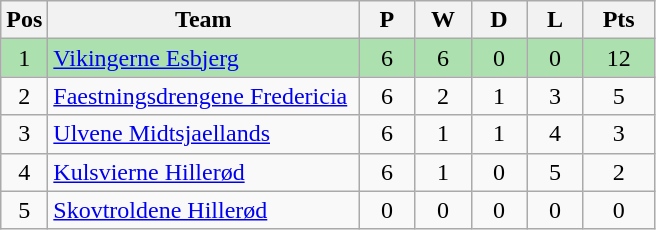<table class="wikitable" style="font-size: 100%">
<tr>
<th width=20>Pos</th>
<th width=200>Team</th>
<th width=30>P</th>
<th width=30>W</th>
<th width=30>D</th>
<th width=30>L</th>
<th width=40>Pts</th>
</tr>
<tr align=center style="background:#ACE1AF;">
<td>1</td>
<td align="left"><a href='#'>Vikingerne Esbjerg</a></td>
<td>6</td>
<td>6</td>
<td>0</td>
<td>0</td>
<td>12</td>
</tr>
<tr align=center>
<td>2</td>
<td align="left"><a href='#'>Faestningsdrengene Fredericia</a></td>
<td>6</td>
<td>2</td>
<td>1</td>
<td>3</td>
<td>5</td>
</tr>
<tr align=center>
<td>3</td>
<td align="left"><a href='#'>Ulvene Midtsjaellands</a></td>
<td>6</td>
<td>1</td>
<td>1</td>
<td>4</td>
<td>3</td>
</tr>
<tr align=center>
<td>4</td>
<td align="left"><a href='#'>Kulsvierne Hillerød</a></td>
<td>6</td>
<td>1</td>
<td>0</td>
<td>5</td>
<td>2</td>
</tr>
<tr align=center>
<td>5</td>
<td align="left"><a href='#'>Skovtroldene Hillerød</a></td>
<td>0</td>
<td>0</td>
<td>0</td>
<td>0</td>
<td>0</td>
</tr>
</table>
